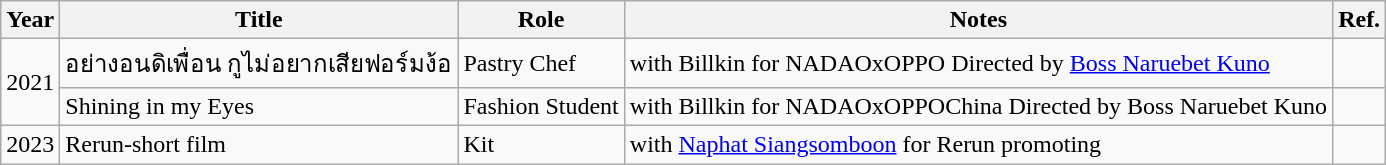<table class="wikitable">
<tr>
<th>Year</th>
<th>Title</th>
<th>Role</th>
<th>Notes</th>
<th>Ref.</th>
</tr>
<tr>
<td rowspan="2">2021</td>
<td>อย่างอนดิเพื่อน กูไม่อยากเสียฟอร์มง้อ</td>
<td>Pastry Chef</td>
<td>with Billkin for NADAOxOPPO Directed by <a href='#'>Boss Naruebet Kuno</a></td>
<td></td>
</tr>
<tr>
<td>Shining in my Eyes</td>
<td>Fashion Student</td>
<td>with Billkin for NADAOxOPPOChina Directed by Boss Naruebet Kuno</td>
<td></td>
</tr>
<tr>
<td>2023</td>
<td>Rerun-short film</td>
<td>Kit</td>
<td>with <a href='#'>Naphat Siangsomboon</a> for Rerun promoting</td>
<td></td>
</tr>
</table>
